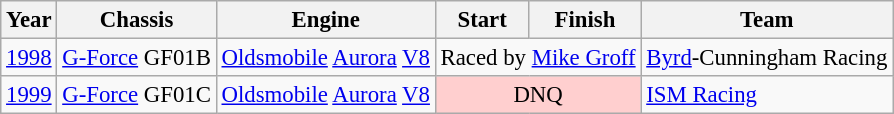<table class="wikitable" style="font-size: 95%;">
<tr>
<th>Year</th>
<th>Chassis</th>
<th>Engine</th>
<th>Start</th>
<th>Finish</th>
<th>Team</th>
</tr>
<tr>
<td><a href='#'>1998</a></td>
<td><a href='#'>G-Force</a> GF01B</td>
<td><a href='#'>Oldsmobile</a> <a href='#'>Aurora</a> <a href='#'>V8</a></td>
<td colspan=2 align=center>Raced by <a href='#'>Mike Groff</a></td>
<td><a href='#'>Byrd</a>-Cunningham Racing</td>
</tr>
<tr>
<td><a href='#'>1999</a></td>
<td><a href='#'>G-Force</a> GF01C</td>
<td><a href='#'>Oldsmobile</a> <a href='#'>Aurora</a> <a href='#'>V8</a></td>
<td colspan=2 align=center style="background:#FFCFCF;">DNQ</td>
<td><a href='#'>ISM Racing</a></td>
</tr>
</table>
